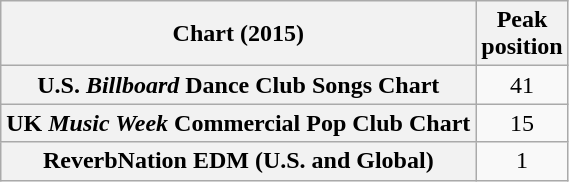<table class="wikitable plainrowheaders sortable" style="text-align:center;">
<tr>
<th scope="col">Chart (2015)</th>
<th scope="col">Peak<br>position</th>
</tr>
<tr>
<th scope="row">U.S. <em>Billboard</em> Dance Club Songs Chart</th>
<td style="text-align:center;">41</td>
</tr>
<tr>
<th scope="row">UK <em>Music Week</em> Commercial Pop Club Chart</th>
<td style="text-align:center;">15</td>
</tr>
<tr>
<th scope="row">ReverbNation EDM (U.S. and Global)</th>
<td style="text-align:center;">1</td>
</tr>
</table>
